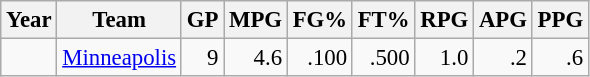<table class="wikitable sortable" style="font-size:95%; text-align:right;">
<tr>
<th>Year</th>
<th>Team</th>
<th>GP</th>
<th>MPG</th>
<th>FG%</th>
<th>FT%</th>
<th>RPG</th>
<th>APG</th>
<th>PPG</th>
</tr>
<tr>
<td style="text-align:left;"></td>
<td style="text-align:left;"><a href='#'>Minneapolis</a></td>
<td>9</td>
<td>4.6</td>
<td>.100</td>
<td>.500</td>
<td>1.0</td>
<td>.2</td>
<td>.6</td>
</tr>
</table>
